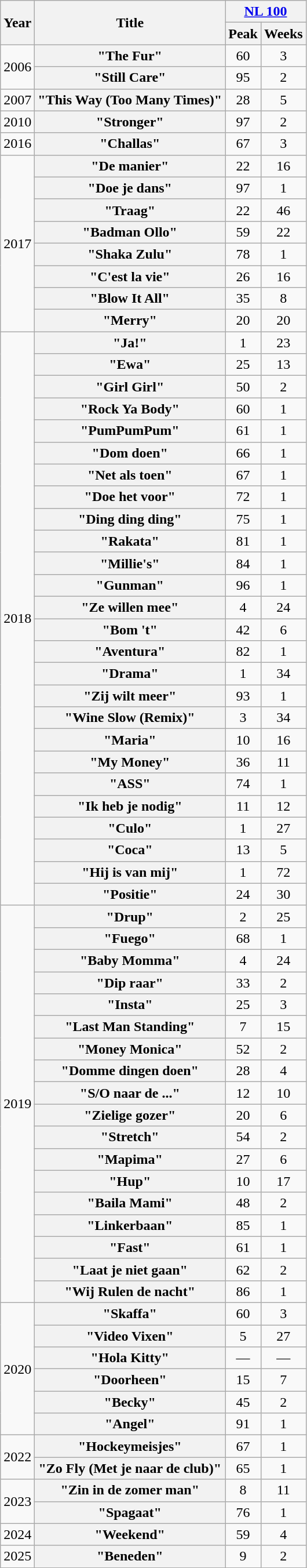<table class="wikitable plainrowheaders" style="text-align:center">
<tr>
<th rowspan="2">Year</th>
<th rowspan="2">Title</th>
<th colspan="2"><a href='#'>NL 100</a></th>
</tr>
<tr>
<th>Peak</th>
<th>Weeks</th>
</tr>
<tr>
<td rowspan="2">2006</td>
<th scope="row">"The Fur"</th>
<td>60</td>
<td>3</td>
</tr>
<tr>
<th scope="row">"Still Care"</th>
<td>95</td>
<td>2</td>
</tr>
<tr>
<td>2007</td>
<th scope="row">"This Way (Too Many Times)"<br></th>
<td>28</td>
<td>5</td>
</tr>
<tr>
<td>2010</td>
<th scope="row">"Stronger"<br></th>
<td>97</td>
<td>2</td>
</tr>
<tr>
<td>2016</td>
<th scope="row">"Challas"<br></th>
<td>67</td>
<td>3</td>
</tr>
<tr>
<td rowspan="8">2017</td>
<th scope="row">"De manier"<br></th>
<td>22</td>
<td>16</td>
</tr>
<tr>
<th scope="row">"Doe je dans"<br></th>
<td>97</td>
<td>1</td>
</tr>
<tr>
<th scope="row">"Traag"<br></th>
<td>22</td>
<td>46</td>
</tr>
<tr>
<th scope="row">"Badman Ollo"<br></th>
<td>59</td>
<td>22</td>
</tr>
<tr>
<th scope="row">"Shaka Zulu"<br></th>
<td>78</td>
<td>1</td>
</tr>
<tr>
<th scope="row">"C'est la vie"<br></th>
<td>26</td>
<td>16</td>
</tr>
<tr>
<th scope="row">"Blow It All"<br></th>
<td>35</td>
<td>8</td>
</tr>
<tr>
<th scope="row">"Merry"<br></th>
<td>20</td>
<td>20</td>
</tr>
<tr>
<td rowspan="26">2018</td>
<th scope="row">"Ja!"<br></th>
<td>1</td>
<td>23</td>
</tr>
<tr>
<th scope="row">"Ewa"<br></th>
<td>25</td>
<td>13</td>
</tr>
<tr>
<th scope="row">"Girl Girl"<br></th>
<td>50</td>
<td>2</td>
</tr>
<tr>
<th scope="row">"Rock Ya Body"<br></th>
<td>60</td>
<td>1</td>
</tr>
<tr>
<th scope="row">"PumPumPum"<br></th>
<td>61</td>
<td>1</td>
</tr>
<tr>
<th scope="row">"Dom doen"<br></th>
<td>66</td>
<td>1</td>
</tr>
<tr>
<th scope="row">"Net als toen"<br></th>
<td>67</td>
<td>1</td>
</tr>
<tr>
<th scope="row">"Doe het voor"</th>
<td>72</td>
<td>1</td>
</tr>
<tr>
<th scope="row">"Ding ding ding"<br></th>
<td>75</td>
<td>1</td>
</tr>
<tr>
<th scope="row">"Rakata"<br></th>
<td>81</td>
<td>1</td>
</tr>
<tr>
<th scope="row">"Millie's"<br></th>
<td>84</td>
<td>1</td>
</tr>
<tr>
<th scope="row">"Gunman"</th>
<td>96</td>
<td>1</td>
</tr>
<tr>
<th scope="row">"Ze willen mee"<br></th>
<td>4</td>
<td>24</td>
</tr>
<tr>
<th scope="row">"Bom 't"<br></th>
<td>42</td>
<td>6</td>
</tr>
<tr>
<th scope="row">"Aventura"</th>
<td>82</td>
<td>1</td>
</tr>
<tr>
<th scope="row">"Drama"<br></th>
<td>1</td>
<td>34</td>
</tr>
<tr>
<th scope="row">"Zij wilt meer"<br></th>
<td>93</td>
<td>1</td>
</tr>
<tr>
<th scope="row">"Wine Slow (Remix)"<br></th>
<td>3</td>
<td>34</td>
</tr>
<tr>
<th scope="row">"Maria"<br></th>
<td>10</td>
<td>16</td>
</tr>
<tr>
<th scope="row">"My Money"<br></th>
<td>36</td>
<td>11</td>
</tr>
<tr>
<th scope="row">"ASS"<br></th>
<td>74</td>
<td>1</td>
</tr>
<tr>
<th scope="row">"Ik heb je nodig"<br></th>
<td>11</td>
<td>12</td>
</tr>
<tr>
<th scope="row">"Culo"<br></th>
<td>1</td>
<td>27</td>
</tr>
<tr>
<th scope="row">"Coca"<br></th>
<td>13</td>
<td>5</td>
</tr>
<tr>
<th scope="row">"Hij is van mij"<br></th>
<td>1</td>
<td>72</td>
</tr>
<tr>
<th scope="row">"Positie"<br></th>
<td>24</td>
<td>30</td>
</tr>
<tr>
<td rowspan="18">2019</td>
<th scope="row">"Drup"<br></th>
<td>2</td>
<td>25</td>
</tr>
<tr>
<th scope="row">"Fuego"<br></th>
<td>68</td>
<td>1</td>
</tr>
<tr>
<th scope="row">"Baby Momma"<br></th>
<td>4</td>
<td>24</td>
</tr>
<tr>
<th scope="row">"Dip raar"<br></th>
<td>33</td>
<td>2</td>
</tr>
<tr>
<th scope="row">"Insta"<br></th>
<td>25</td>
<td>3</td>
</tr>
<tr>
<th scope="row">"Last Man Standing"<br></th>
<td>7</td>
<td>15</td>
</tr>
<tr>
<th scope="row">"Money Monica"<br></th>
<td>52</td>
<td>2</td>
</tr>
<tr>
<th scope="row">"Domme dingen doen"<br></th>
<td>28</td>
<td>4</td>
</tr>
<tr>
<th scope="row">"S/O naar de ..."<br></th>
<td>12</td>
<td>10</td>
</tr>
<tr>
<th scope="row">"Zielige gozer"<br></th>
<td>20</td>
<td>6</td>
</tr>
<tr>
<th scope="row">"Stretch"<br></th>
<td>54</td>
<td>2</td>
</tr>
<tr>
<th scope="row">"Mapima"<br></th>
<td>27</td>
<td>6</td>
</tr>
<tr>
<th scope="row">"Hup"<br></th>
<td>10</td>
<td>17</td>
</tr>
<tr>
<th scope="row">"Baila Mami"<br></th>
<td>48</td>
<td>2</td>
</tr>
<tr>
<th scope="row">"Linkerbaan"<br></th>
<td>85</td>
<td>1</td>
</tr>
<tr>
<th scope="row">"Fast"<br></th>
<td>61</td>
<td>1</td>
</tr>
<tr>
<th scope="row">"Laat je niet gaan"<br></th>
<td>62</td>
<td>2</td>
</tr>
<tr>
<th scope="row">"Wij Rulen de nacht"<br></th>
<td>86</td>
<td>1</td>
</tr>
<tr>
<td rowspan="6">2020</td>
<th scope="row">"Skaffa"<br></th>
<td>60</td>
<td>3</td>
</tr>
<tr>
<th scope="row">"Video Vixen"<br></th>
<td>5</td>
<td>27</td>
</tr>
<tr>
<th scope="row">"Hola Kitty"<br></th>
<td>—</td>
<td>—</td>
</tr>
<tr>
<th scope="row">"Doorheen"<br></th>
<td>15</td>
<td>7</td>
</tr>
<tr>
<th scope="row">"Becky"<br></th>
<td>45</td>
<td>2</td>
</tr>
<tr>
<th scope="row">"Angel"<br></th>
<td>91</td>
<td>1</td>
</tr>
<tr>
<td rowspan="2">2022</td>
<th scope="row">"Hockeymeisjes"<br></th>
<td>67</td>
<td>1</td>
</tr>
<tr>
<th scope="row">"Zo Fly (Met je naar de club)"</th>
<td>65</td>
<td>1</td>
</tr>
<tr>
<td rowspan="2">2023</td>
<th scope="row">"Zin in de zomer man"<br></th>
<td>8</td>
<td>11</td>
</tr>
<tr>
<th scope="row">"Spagaat"<br></th>
<td>76</td>
<td>1</td>
</tr>
<tr>
<td>2024</td>
<th scope="row">"Weekend"</th>
<td>59</td>
<td>4</td>
</tr>
<tr>
<td>2025</td>
<th scope="row">"Beneden"<br></th>
<td>9</td>
<td>2</td>
</tr>
</table>
